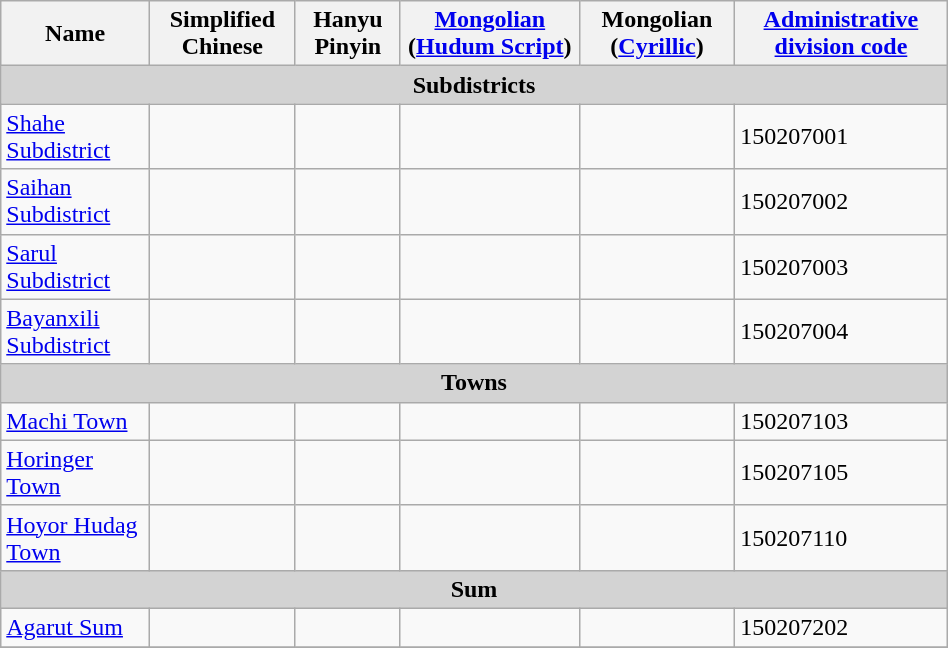<table class="wikitable" align="center" style="width:50%; border="1">
<tr>
<th>Name</th>
<th>Simplified Chinese</th>
<th>Hanyu Pinyin</th>
<th><a href='#'>Mongolian</a> (<a href='#'>Hudum Script</a>)</th>
<th>Mongolian (<a href='#'>Cyrillic</a>)</th>
<th><a href='#'>Administrative division code</a></th>
</tr>
<tr>
<td colspan="6"  style="text-align:center; background:#d3d3d3;"><strong>Subdistricts</strong></td>
</tr>
<tr --------->
<td><a href='#'>Shahe Subdistrict</a></td>
<td></td>
<td></td>
<td></td>
<td></td>
<td>150207001</td>
</tr>
<tr>
<td><a href='#'>Saihan Subdistrict</a></td>
<td></td>
<td></td>
<td></td>
<td></td>
<td>150207002</td>
</tr>
<tr>
<td><a href='#'>Sarul Subdistrict</a></td>
<td></td>
<td></td>
<td></td>
<td></td>
<td>150207003</td>
</tr>
<tr>
<td><a href='#'>Bayanxili Subdistrict</a></td>
<td></td>
<td></td>
<td></td>
<td></td>
<td>150207004</td>
</tr>
<tr>
<td colspan="6"  style="text-align:center; background:#d3d3d3;"><strong>Towns</strong></td>
</tr>
<tr --------->
<td><a href='#'>Machi Town</a></td>
<td></td>
<td></td>
<td></td>
<td></td>
<td>150207103</td>
</tr>
<tr>
<td><a href='#'>Horinger Town</a></td>
<td></td>
<td></td>
<td></td>
<td></td>
<td>150207105</td>
</tr>
<tr>
<td><a href='#'>Hoyor Hudag Town</a></td>
<td></td>
<td></td>
<td></td>
<td></td>
<td>150207110</td>
</tr>
<tr>
<td colspan="6"  style="text-align:center; background:#d3d3d3;"><strong>Sum</strong></td>
</tr>
<tr --------->
<td><a href='#'>Agarut Sum</a></td>
<td></td>
<td></td>
<td></td>
<td></td>
<td>150207202</td>
</tr>
<tr>
</tr>
</table>
